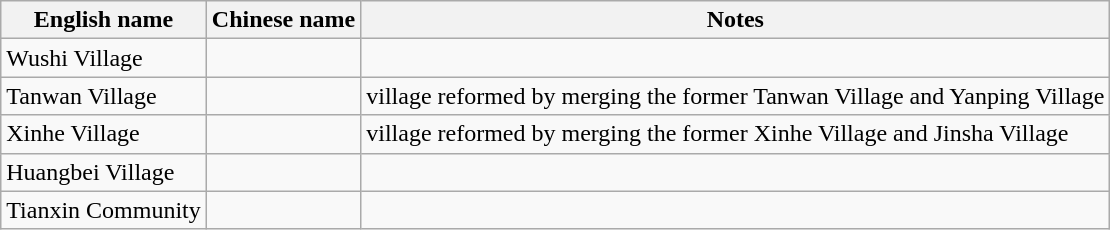<table class="wikitable">
<tr>
<th>English name</th>
<th>Chinese name</th>
<th>Notes</th>
</tr>
<tr>
<td>Wushi Village</td>
<td></td>
<td></td>
</tr>
<tr>
<td>Tanwan Village</td>
<td></td>
<td>village reformed by merging the former Tanwan Village and Yanping Village</td>
</tr>
<tr>
<td>Xinhe Village</td>
<td></td>
<td>village reformed by merging the former Xinhe Village and Jinsha Village</td>
</tr>
<tr>
<td>Huangbei Village</td>
<td></td>
<td></td>
</tr>
<tr>
<td>Tianxin Community</td>
<td></td>
<td></td>
</tr>
</table>
